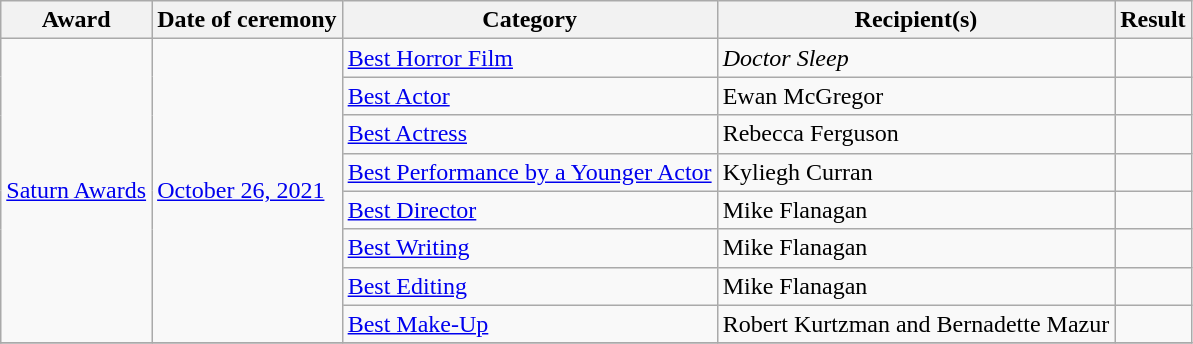<table class="wikitable sortable plainrowheaders">
<tr>
<th scope="col">Award</th>
<th scope="col">Date of ceremony</th>
<th scope="col">Category</th>
<th scope="col">Recipient(s)</th>
<th scope="col">Result</th>
</tr>
<tr>
<td scope="row" rowspan="8"><a href='#'>Saturn Awards</a></td>
<td rowspan="8"><a href='#'>October 26, 2021</a></td>
<td><a href='#'>Best Horror Film</a></td>
<td><em>Doctor Sleep</em></td>
<td></td>
</tr>
<tr>
<td><a href='#'>Best Actor</a></td>
<td>Ewan McGregor</td>
<td></td>
</tr>
<tr>
<td><a href='#'>Best Actress</a></td>
<td>Rebecca Ferguson</td>
<td></td>
</tr>
<tr>
<td><a href='#'>Best Performance by a Younger Actor</a></td>
<td>Kyliegh Curran</td>
<td></td>
</tr>
<tr>
<td><a href='#'>Best Director</a></td>
<td>Mike Flanagan</td>
<td></td>
</tr>
<tr>
<td><a href='#'>Best Writing</a></td>
<td>Mike Flanagan</td>
<td></td>
</tr>
<tr>
<td><a href='#'>Best Editing</a></td>
<td>Mike Flanagan</td>
<td></td>
</tr>
<tr>
<td><a href='#'>Best Make-Up</a></td>
<td>Robert Kurtzman and Bernadette Mazur</td>
<td></td>
</tr>
<tr>
</tr>
</table>
